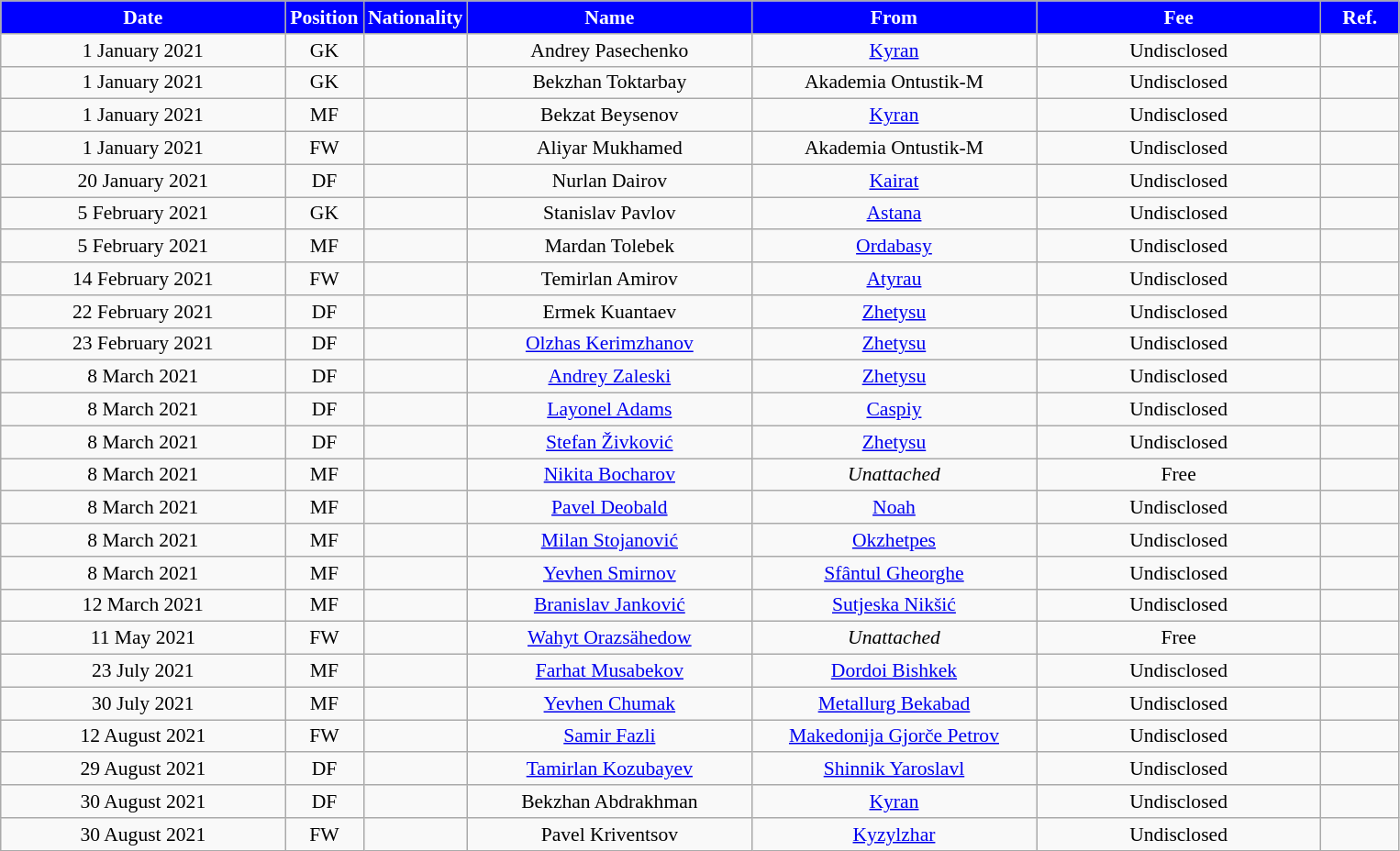<table class="wikitable"  style="text-align:center; font-size:90%; ">
<tr>
<th style="background:#0000ff; color:white; width:200px;">Date</th>
<th style="background:#0000ff; color:white; width:50px;">Position</th>
<th style="background:#0000ff; color:white; width:50px;">Nationality</th>
<th style="background:#0000ff; color:white; width:200px;">Name</th>
<th style="background:#0000ff; color:white; width:200px;">From</th>
<th style="background:#0000ff; color:white; width:200px;">Fee</th>
<th style="background:#0000ff; color:white; width:50px;">Ref.</th>
</tr>
<tr>
<td>1 January 2021</td>
<td>GK</td>
<td></td>
<td>Andrey Pasechenko</td>
<td><a href='#'>Kyran</a></td>
<td>Undisclosed</td>
<td></td>
</tr>
<tr>
<td>1 January 2021</td>
<td>GK</td>
<td></td>
<td>Bekzhan Toktarbay</td>
<td>Akademia Ontustik-M</td>
<td>Undisclosed</td>
<td></td>
</tr>
<tr>
<td>1 January 2021</td>
<td>MF</td>
<td></td>
<td>Bekzat Beysenov</td>
<td><a href='#'>Kyran</a></td>
<td>Undisclosed</td>
<td></td>
</tr>
<tr>
<td>1 January 2021</td>
<td>FW</td>
<td></td>
<td>Aliyar Mukhamed</td>
<td>Akademia Ontustik-M</td>
<td>Undisclosed</td>
<td></td>
</tr>
<tr>
<td>20 January 2021</td>
<td>DF</td>
<td></td>
<td>Nurlan Dairov</td>
<td><a href='#'>Kairat</a></td>
<td>Undisclosed</td>
<td></td>
</tr>
<tr>
<td>5 February 2021</td>
<td>GK</td>
<td></td>
<td>Stanislav Pavlov</td>
<td><a href='#'>Astana</a></td>
<td>Undisclosed</td>
<td></td>
</tr>
<tr>
<td>5 February 2021</td>
<td>MF</td>
<td></td>
<td>Mardan Tolebek</td>
<td><a href='#'>Ordabasy</a></td>
<td>Undisclosed</td>
<td></td>
</tr>
<tr>
<td>14 February 2021</td>
<td>FW</td>
<td></td>
<td>Temirlan Amirov</td>
<td><a href='#'>Atyrau</a></td>
<td>Undisclosed</td>
<td></td>
</tr>
<tr>
<td>22 February 2021</td>
<td>DF</td>
<td></td>
<td>Ermek Kuantaev</td>
<td><a href='#'>Zhetysu</a></td>
<td>Undisclosed</td>
<td></td>
</tr>
<tr>
<td>23 February 2021</td>
<td>DF</td>
<td></td>
<td><a href='#'>Olzhas Kerimzhanov</a></td>
<td><a href='#'>Zhetysu</a></td>
<td>Undisclosed</td>
<td></td>
</tr>
<tr>
<td>8 March 2021</td>
<td>DF</td>
<td></td>
<td><a href='#'>Andrey Zaleski</a></td>
<td><a href='#'>Zhetysu</a></td>
<td>Undisclosed</td>
<td></td>
</tr>
<tr>
<td>8 March 2021</td>
<td>DF</td>
<td></td>
<td><a href='#'>Layonel Adams</a></td>
<td><a href='#'>Caspiy</a></td>
<td>Undisclosed</td>
<td></td>
</tr>
<tr>
<td>8 March 2021</td>
<td>DF</td>
<td></td>
<td><a href='#'>Stefan Živković</a></td>
<td><a href='#'>Zhetysu</a></td>
<td>Undisclosed</td>
<td></td>
</tr>
<tr>
<td>8 March 2021</td>
<td>MF</td>
<td></td>
<td><a href='#'>Nikita Bocharov</a></td>
<td><em>Unattached</em></td>
<td>Free</td>
<td></td>
</tr>
<tr>
<td>8 March 2021</td>
<td>MF</td>
<td></td>
<td><a href='#'>Pavel Deobald</a></td>
<td><a href='#'>Noah</a></td>
<td>Undisclosed</td>
<td></td>
</tr>
<tr>
<td>8 March 2021</td>
<td>MF</td>
<td></td>
<td><a href='#'>Milan Stojanović</a></td>
<td><a href='#'>Okzhetpes</a></td>
<td>Undisclosed</td>
<td></td>
</tr>
<tr>
<td>8 March 2021</td>
<td>MF</td>
<td></td>
<td><a href='#'>Yevhen Smirnov</a></td>
<td><a href='#'>Sfântul Gheorghe</a></td>
<td>Undisclosed</td>
<td></td>
</tr>
<tr>
<td>12 March 2021</td>
<td>MF</td>
<td></td>
<td><a href='#'>Branislav Janković</a></td>
<td><a href='#'>Sutjeska Nikšić</a></td>
<td>Undisclosed</td>
<td></td>
</tr>
<tr>
<td>11 May 2021</td>
<td>FW</td>
<td></td>
<td><a href='#'>Wahyt Orazsähedow</a></td>
<td><em>Unattached</em></td>
<td>Free</td>
<td></td>
</tr>
<tr>
<td>23 July 2021</td>
<td>MF</td>
<td></td>
<td><a href='#'>Farhat Musabekov</a></td>
<td><a href='#'>Dordoi Bishkek</a></td>
<td>Undisclosed</td>
<td></td>
</tr>
<tr>
<td>30 July 2021</td>
<td>MF</td>
<td></td>
<td><a href='#'>Yevhen Chumak</a></td>
<td><a href='#'>Metallurg Bekabad</a></td>
<td>Undisclosed</td>
<td></td>
</tr>
<tr>
<td>12 August 2021</td>
<td>FW</td>
<td></td>
<td><a href='#'>Samir Fazli</a></td>
<td><a href='#'>Makedonija Gjorče Petrov</a></td>
<td>Undisclosed</td>
<td></td>
</tr>
<tr>
<td>29 August 2021</td>
<td>DF</td>
<td></td>
<td><a href='#'>Tamirlan Kozubayev</a></td>
<td><a href='#'>Shinnik Yaroslavl</a></td>
<td>Undisclosed</td>
<td></td>
</tr>
<tr>
<td>30 August 2021</td>
<td>DF</td>
<td></td>
<td>Bekzhan Abdrakhman</td>
<td><a href='#'>Kyran</a></td>
<td>Undisclosed</td>
<td></td>
</tr>
<tr>
<td>30 August 2021</td>
<td>FW</td>
<td></td>
<td>Pavel Kriventsov</td>
<td><a href='#'>Kyzylzhar</a></td>
<td>Undisclosed</td>
<td></td>
</tr>
</table>
